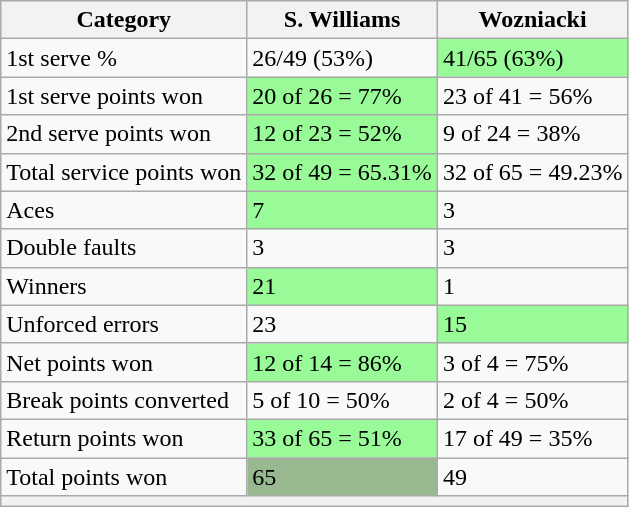<table class="wikitable">
<tr>
<th>Category</th>
<th> S. Williams</th>
<th> Wozniacki</th>
</tr>
<tr>
<td>1st serve %</td>
<td>26/49 (53%)</td>
<td bgcolor=98FB98>41/65 (63%)</td>
</tr>
<tr>
<td>1st serve points won</td>
<td bgcolor=98FB98>20 of 26 = 77%</td>
<td>23 of 41 = 56%</td>
</tr>
<tr>
<td>2nd serve points won</td>
<td bgcolor=98FB98>12 of 23 = 52%</td>
<td>9 of 24 = 38%</td>
</tr>
<tr>
<td>Total service points won</td>
<td bgcolor=98FB98>32 of 49 = 65.31%</td>
<td>32 of 65 = 49.23%</td>
</tr>
<tr>
<td>Aces</td>
<td bgcolor=98FB98>7</td>
<td>3</td>
</tr>
<tr>
<td>Double faults</td>
<td>3</td>
<td>3</td>
</tr>
<tr>
<td>Winners</td>
<td bgcolor=98FB98>21</td>
<td>1</td>
</tr>
<tr>
<td>Unforced errors</td>
<td>23</td>
<td bgcolor=98FB98>15</td>
</tr>
<tr>
<td>Net points won</td>
<td bgcolor=98FB98>12 of 14 = 86%</td>
<td>3 of 4 = 75%</td>
</tr>
<tr>
<td>Break points converted</td>
<td>5 of 10 = 50%</td>
<td>2 of 4 = 50%</td>
</tr>
<tr>
<td>Return points won</td>
<td bgcolor=98FB98>33 of 65 = 51%</td>
<td>17 of 49 = 35%</td>
</tr>
<tr>
<td>Total points won</td>
<td bgcolor=98FB989>65</td>
<td>49</td>
</tr>
<tr>
<th colspan=3></th>
</tr>
</table>
